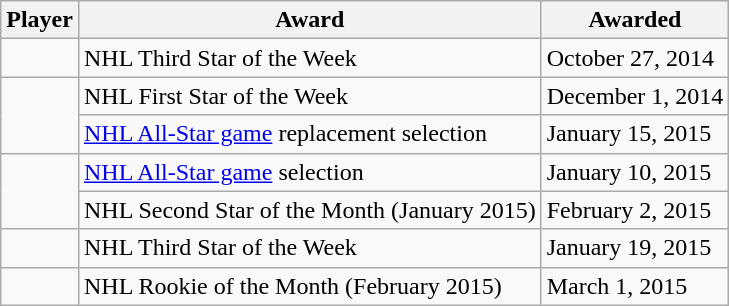<table class="wikitable">
<tr>
<th scope="col">Player</th>
<th scope="col">Award</th>
<th scope="col" data-sort-type="date">Awarded</th>
</tr>
<tr>
<td></td>
<td>NHL Third Star of the Week</td>
<td>October 27, 2014</td>
</tr>
<tr>
<td rowspan=2></td>
<td>NHL First Star of the Week</td>
<td>December 1, 2014</td>
</tr>
<tr>
<td><a href='#'>NHL All-Star game</a> replacement selection</td>
<td>January 15, 2015</td>
</tr>
<tr>
<td rowspan=2></td>
<td><a href='#'>NHL All-Star game</a> selection</td>
<td>January 10, 2015</td>
</tr>
<tr>
<td>NHL Second Star of the Month (January 2015)</td>
<td>February 2, 2015</td>
</tr>
<tr>
<td></td>
<td>NHL Third Star of the Week</td>
<td>January 19, 2015</td>
</tr>
<tr>
<td></td>
<td>NHL Rookie of the Month (February 2015)</td>
<td>March 1, 2015</td>
</tr>
</table>
